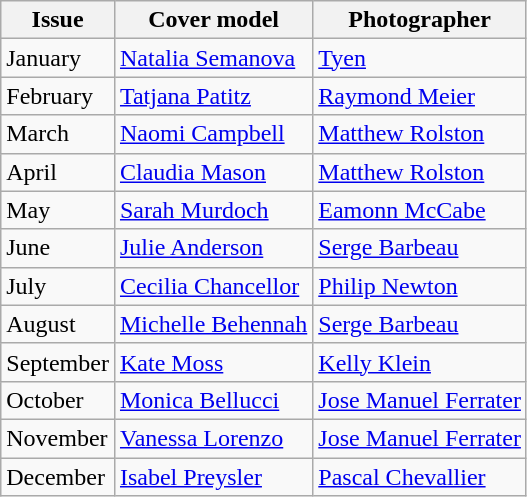<table class="wikitable">
<tr>
<th>Issue</th>
<th>Cover model</th>
<th>Photographer</th>
</tr>
<tr>
<td>January</td>
<td><a href='#'>Natalia Semanova</a></td>
<td><a href='#'>Tyen</a></td>
</tr>
<tr>
<td>February</td>
<td><a href='#'>Tatjana Patitz</a></td>
<td><a href='#'>Raymond Meier</a></td>
</tr>
<tr>
<td>March</td>
<td><a href='#'>Naomi Campbell</a></td>
<td><a href='#'>Matthew Rolston</a></td>
</tr>
<tr>
<td>April</td>
<td><a href='#'>Claudia Mason</a></td>
<td><a href='#'>Matthew Rolston</a></td>
</tr>
<tr>
<td>May</td>
<td><a href='#'>Sarah Murdoch</a></td>
<td><a href='#'>Eamonn McCabe</a></td>
</tr>
<tr>
<td>June</td>
<td><a href='#'>Julie Anderson</a></td>
<td><a href='#'>Serge Barbeau</a></td>
</tr>
<tr>
<td>July</td>
<td><a href='#'>Cecilia Chancellor</a></td>
<td><a href='#'>Philip Newton</a></td>
</tr>
<tr>
<td>August</td>
<td><a href='#'>Michelle Behennah</a></td>
<td><a href='#'>Serge Barbeau</a></td>
</tr>
<tr>
<td>September</td>
<td><a href='#'>Kate Moss</a></td>
<td><a href='#'>Kelly Klein</a></td>
</tr>
<tr>
<td>October</td>
<td><a href='#'>Monica Bellucci</a></td>
<td><a href='#'>Jose Manuel Ferrater</a></td>
</tr>
<tr>
<td>November</td>
<td><a href='#'>Vanessa Lorenzo</a></td>
<td><a href='#'>Jose Manuel Ferrater</a></td>
</tr>
<tr>
<td>December</td>
<td><a href='#'>Isabel Preysler</a></td>
<td><a href='#'>Pascal Chevallier</a></td>
</tr>
</table>
